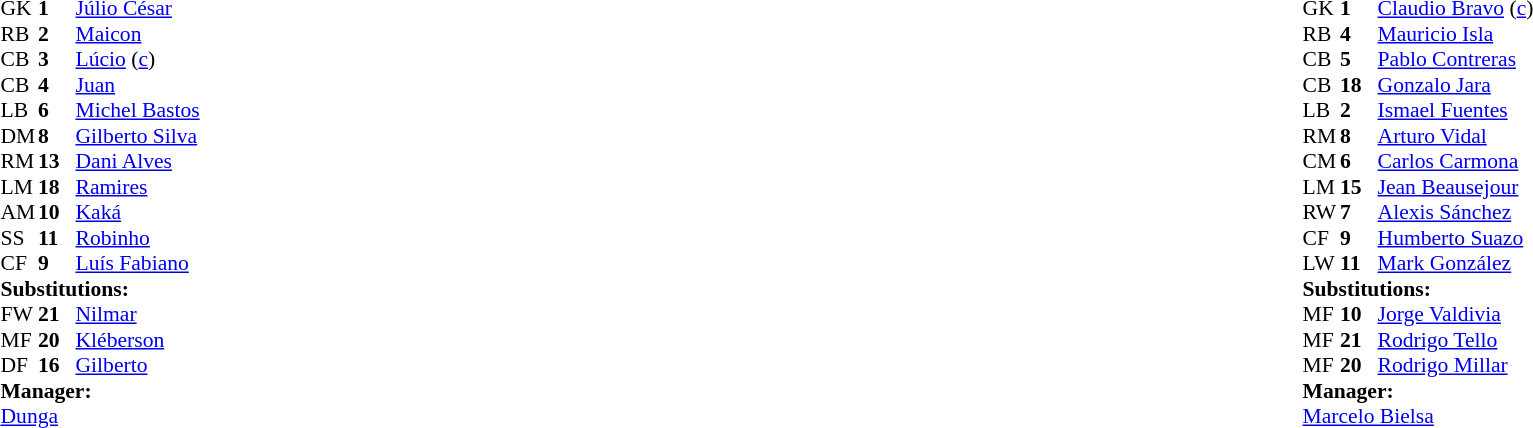<table style="width:100%">
<tr>
<td style="vertical-align:top; width:40%"><br><table style="font-size: 90%" cellspacing="0" cellpadding="0">
<tr>
<th width="25"></th>
<th width="25"></th>
</tr>
<tr>
<td>GK</td>
<td><strong>1</strong></td>
<td><a href='#'>Júlio César</a></td>
</tr>
<tr>
<td>RB</td>
<td><strong>2</strong></td>
<td><a href='#'>Maicon</a></td>
</tr>
<tr>
<td>CB</td>
<td><strong>3</strong></td>
<td><a href='#'>Lúcio</a> (<a href='#'>c</a>)</td>
</tr>
<tr>
<td>CB</td>
<td><strong>4</strong></td>
<td><a href='#'>Juan</a></td>
</tr>
<tr>
<td>LB</td>
<td><strong>6</strong></td>
<td><a href='#'>Michel Bastos</a></td>
</tr>
<tr>
<td>DM</td>
<td><strong>8</strong></td>
<td><a href='#'>Gilberto Silva</a></td>
</tr>
<tr>
<td>RM</td>
<td><strong>13</strong></td>
<td><a href='#'>Dani Alves</a></td>
</tr>
<tr>
<td>LM</td>
<td><strong>18</strong></td>
<td><a href='#'>Ramires</a></td>
<td></td>
</tr>
<tr>
<td>AM</td>
<td><strong>10</strong></td>
<td><a href='#'>Kaká</a></td>
<td></td>
<td></td>
</tr>
<tr>
<td>SS</td>
<td><strong>11</strong></td>
<td><a href='#'>Robinho</a></td>
<td></td>
<td></td>
</tr>
<tr>
<td>CF</td>
<td><strong>9</strong></td>
<td><a href='#'>Luís Fabiano</a></td>
<td></td>
<td></td>
</tr>
<tr>
<td colspan=3><strong>Substitutions:</strong></td>
</tr>
<tr>
<td>FW</td>
<td><strong>21</strong></td>
<td><a href='#'>Nilmar</a></td>
<td></td>
<td></td>
</tr>
<tr>
<td>MF</td>
<td><strong>20</strong></td>
<td><a href='#'>Kléberson</a></td>
<td></td>
<td></td>
</tr>
<tr>
<td>DF</td>
<td><strong>16</strong></td>
<td><a href='#'>Gilberto</a></td>
<td></td>
<td></td>
</tr>
<tr>
<td colspan=3><strong>Manager:</strong></td>
</tr>
<tr>
<td colspan=3><a href='#'>Dunga</a></td>
</tr>
</table>
</td>
<td valign="top"></td>
<td style="vertical-align:top; width:50%"><br><table cellspacing="0" cellpadding="0" style="font-size:90%; margin:auto">
<tr>
<th width=25></th>
<th width=25></th>
</tr>
<tr>
<td>GK</td>
<td><strong>1</strong></td>
<td><a href='#'>Claudio Bravo</a> (<a href='#'>c</a>)</td>
</tr>
<tr>
<td>RB</td>
<td><strong>4</strong></td>
<td><a href='#'>Mauricio Isla</a></td>
<td></td>
<td></td>
</tr>
<tr>
<td>CB</td>
<td><strong>5</strong></td>
<td><a href='#'>Pablo Contreras</a></td>
<td></td>
<td></td>
</tr>
<tr>
<td>CB</td>
<td><strong>18</strong></td>
<td><a href='#'>Gonzalo Jara</a></td>
</tr>
<tr>
<td>LB</td>
<td><strong>2</strong></td>
<td><a href='#'>Ismael Fuentes</a></td>
<td></td>
</tr>
<tr>
<td>RM</td>
<td><strong>8</strong></td>
<td><a href='#'>Arturo Vidal</a></td>
<td></td>
</tr>
<tr>
<td>CM</td>
<td><strong>6</strong></td>
<td><a href='#'>Carlos Carmona</a></td>
</tr>
<tr>
<td>LM</td>
<td><strong>15</strong></td>
<td><a href='#'>Jean Beausejour</a></td>
</tr>
<tr>
<td>RW</td>
<td><strong>7</strong></td>
<td><a href='#'>Alexis Sánchez</a></td>
</tr>
<tr>
<td>CF</td>
<td><strong>9</strong></td>
<td><a href='#'>Humberto Suazo</a></td>
</tr>
<tr>
<td>LW</td>
<td><strong>11</strong></td>
<td><a href='#'>Mark González</a></td>
<td></td>
<td></td>
</tr>
<tr>
<td colspan=3><strong>Substitutions:</strong></td>
</tr>
<tr>
<td>MF</td>
<td><strong>10</strong></td>
<td><a href='#'>Jorge Valdivia</a></td>
<td></td>
<td></td>
</tr>
<tr>
<td>MF</td>
<td><strong>21</strong></td>
<td><a href='#'>Rodrigo Tello</a></td>
<td></td>
<td></td>
</tr>
<tr>
<td>MF</td>
<td><strong>20</strong></td>
<td><a href='#'>Rodrigo Millar</a></td>
<td></td>
<td></td>
</tr>
<tr>
<td colspan=3><strong>Manager:</strong></td>
</tr>
<tr>
<td colspan=4> <a href='#'>Marcelo Bielsa</a></td>
</tr>
</table>
</td>
</tr>
</table>
